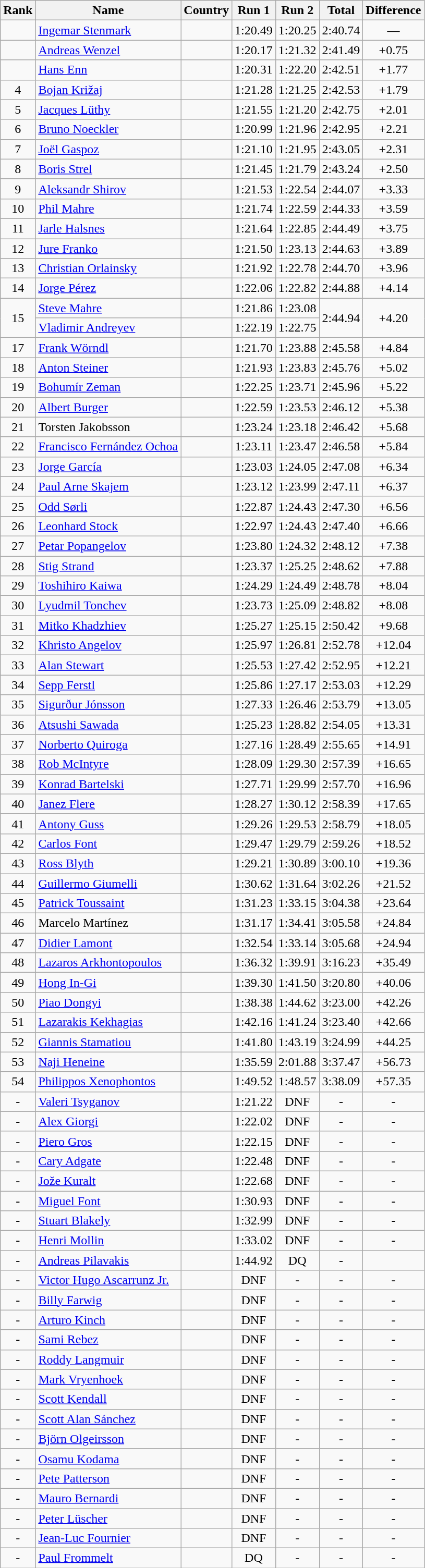<table class="wikitable sortable" style="text-align:center">
<tr>
<th>Rank</th>
<th>Name</th>
<th>Country</th>
<th>Run 1</th>
<th>Run 2</th>
<th>Total</th>
<th>Difference</th>
</tr>
<tr>
<td></td>
<td align=left><a href='#'>Ingemar Stenmark</a></td>
<td align=left></td>
<td>1:20.49</td>
<td>1:20.25</td>
<td>2:40.74</td>
<td>—</td>
</tr>
<tr>
<td></td>
<td align=left><a href='#'>Andreas Wenzel</a></td>
<td align=left></td>
<td>1:20.17</td>
<td>1:21.32</td>
<td>2:41.49</td>
<td>+0.75</td>
</tr>
<tr>
<td></td>
<td align=left><a href='#'>Hans Enn</a></td>
<td align=left></td>
<td>1:20.31</td>
<td>1:22.20</td>
<td>2:42.51</td>
<td>+1.77</td>
</tr>
<tr>
<td>4</td>
<td align=left><a href='#'>Bojan Križaj</a></td>
<td align=left></td>
<td>1:21.28</td>
<td>1:21.25</td>
<td>2:42.53</td>
<td>+1.79</td>
</tr>
<tr>
<td>5</td>
<td align=left><a href='#'>Jacques Lüthy</a></td>
<td align=left></td>
<td>1:21.55</td>
<td>1:21.20</td>
<td>2:42.75</td>
<td>+2.01</td>
</tr>
<tr>
<td>6</td>
<td align=left><a href='#'>Bruno Noeckler</a></td>
<td align=left></td>
<td>1:20.99</td>
<td>1:21.96</td>
<td>2:42.95</td>
<td>+2.21</td>
</tr>
<tr>
<td>7</td>
<td align=left><a href='#'>Joël Gaspoz</a></td>
<td align=left></td>
<td>1:21.10</td>
<td>1:21.95</td>
<td>2:43.05</td>
<td>+2.31</td>
</tr>
<tr>
<td>8</td>
<td align=left><a href='#'>Boris Strel</a></td>
<td align=left></td>
<td>1:21.45</td>
<td>1:21.79</td>
<td>2:43.24</td>
<td>+2.50</td>
</tr>
<tr>
<td>9</td>
<td align=left><a href='#'>Aleksandr Shirov</a></td>
<td align=left></td>
<td>1:21.53</td>
<td>1:22.54</td>
<td>2:44.07</td>
<td>+3.33</td>
</tr>
<tr>
<td>10</td>
<td align=left><a href='#'>Phil Mahre</a></td>
<td align=left></td>
<td>1:21.74</td>
<td>1:22.59</td>
<td>2:44.33</td>
<td>+3.59</td>
</tr>
<tr>
<td>11</td>
<td align=left><a href='#'>Jarle Halsnes</a></td>
<td align=left></td>
<td>1:21.64</td>
<td>1:22.85</td>
<td>2:44.49</td>
<td>+3.75</td>
</tr>
<tr>
<td>12</td>
<td align=left><a href='#'>Jure Franko</a></td>
<td align=left></td>
<td>1:21.50</td>
<td>1:23.13</td>
<td>2:44.63</td>
<td>+3.89</td>
</tr>
<tr>
<td>13</td>
<td align=left><a href='#'>Christian Orlainsky</a></td>
<td align=left></td>
<td>1:21.92</td>
<td>1:22.78</td>
<td>2:44.70</td>
<td>+3.96</td>
</tr>
<tr>
<td>14</td>
<td align=left><a href='#'>Jorge Pérez</a></td>
<td align=left></td>
<td>1:22.06</td>
<td>1:22.82</td>
<td>2:44.88</td>
<td>+4.14</td>
</tr>
<tr>
<td rowspan=2>15</td>
<td align=left><a href='#'>Steve Mahre</a></td>
<td align=left></td>
<td>1:21.86</td>
<td>1:23.08</td>
<td rowspan=2>2:44.94</td>
<td rowspan=2>+4.20</td>
</tr>
<tr>
<td align=left><a href='#'>Vladimir Andreyev</a></td>
<td align=left></td>
<td>1:22.19</td>
<td>1:22.75</td>
</tr>
<tr>
<td>17</td>
<td align=left><a href='#'>Frank Wörndl</a></td>
<td align=left></td>
<td>1:21.70</td>
<td>1:23.88</td>
<td>2:45.58</td>
<td>+4.84</td>
</tr>
<tr>
<td>18</td>
<td align=left><a href='#'>Anton Steiner</a></td>
<td align=left></td>
<td>1:21.93</td>
<td>1:23.83</td>
<td>2:45.76</td>
<td>+5.02</td>
</tr>
<tr>
<td>19</td>
<td align=left><a href='#'>Bohumír Zeman</a></td>
<td align=left></td>
<td>1:22.25</td>
<td>1:23.71</td>
<td>2:45.96</td>
<td>+5.22</td>
</tr>
<tr>
<td>20</td>
<td align=left><a href='#'>Albert Burger</a></td>
<td align=left></td>
<td>1:22.59</td>
<td>1:23.53</td>
<td>2:46.12</td>
<td>+5.38</td>
</tr>
<tr>
<td>21</td>
<td align=left>Torsten Jakobsson</td>
<td align=left></td>
<td>1:23.24</td>
<td>1:23.18</td>
<td>2:46.42</td>
<td>+5.68</td>
</tr>
<tr>
<td>22</td>
<td align=left><a href='#'>Francisco Fernández Ochoa</a></td>
<td align=left></td>
<td>1:23.11</td>
<td>1:23.47</td>
<td>2:46.58</td>
<td>+5.84</td>
</tr>
<tr>
<td>23</td>
<td align=left><a href='#'>Jorge García</a></td>
<td align=left></td>
<td>1:23.03</td>
<td>1:24.05</td>
<td>2:47.08</td>
<td>+6.34</td>
</tr>
<tr>
<td>24</td>
<td align=left><a href='#'>Paul Arne Skajem</a></td>
<td align=left></td>
<td>1:23.12</td>
<td>1:23.99</td>
<td>2:47.11</td>
<td>+6.37</td>
</tr>
<tr>
<td>25</td>
<td align=left><a href='#'>Odd Sørli</a></td>
<td align=left></td>
<td>1:22.87</td>
<td>1:24.43</td>
<td>2:47.30</td>
<td>+6.56</td>
</tr>
<tr>
<td>26</td>
<td align=left><a href='#'>Leonhard Stock</a></td>
<td align=left></td>
<td>1:22.97</td>
<td>1:24.43</td>
<td>2:47.40</td>
<td>+6.66</td>
</tr>
<tr>
<td>27</td>
<td align=left><a href='#'>Petar Popangelov</a></td>
<td align=left></td>
<td>1:23.80</td>
<td>1:24.32</td>
<td>2:48.12</td>
<td>+7.38</td>
</tr>
<tr>
<td>28</td>
<td align=left><a href='#'>Stig Strand</a></td>
<td align=left></td>
<td>1:23.37</td>
<td>1:25.25</td>
<td>2:48.62</td>
<td>+7.88</td>
</tr>
<tr>
<td>29</td>
<td align=left><a href='#'>Toshihiro Kaiwa</a></td>
<td align=left></td>
<td>1:24.29</td>
<td>1:24.49</td>
<td>2:48.78</td>
<td>+8.04</td>
</tr>
<tr>
<td>30</td>
<td align=left><a href='#'>Lyudmil Tonchev</a></td>
<td align=left></td>
<td>1:23.73</td>
<td>1:25.09</td>
<td>2:48.82</td>
<td>+8.08</td>
</tr>
<tr>
<td>31</td>
<td align=left><a href='#'>Mitko Khadzhiev</a></td>
<td align=left></td>
<td>1:25.27</td>
<td>1:25.15</td>
<td>2:50.42</td>
<td>+9.68</td>
</tr>
<tr>
<td>32</td>
<td align=left><a href='#'>Khristo Angelov</a></td>
<td align=left></td>
<td>1:25.97</td>
<td>1:26.81</td>
<td>2:52.78</td>
<td>+12.04</td>
</tr>
<tr>
<td>33</td>
<td align=left><a href='#'>Alan Stewart</a></td>
<td align=left></td>
<td>1:25.53</td>
<td>1:27.42</td>
<td>2:52.95</td>
<td>+12.21</td>
</tr>
<tr>
<td>34</td>
<td align=left><a href='#'>Sepp Ferstl</a></td>
<td align=left></td>
<td>1:25.86</td>
<td>1:27.17</td>
<td>2:53.03</td>
<td>+12.29</td>
</tr>
<tr>
<td>35</td>
<td align=left><a href='#'>Sigurður Jónsson</a></td>
<td align=left></td>
<td>1:27.33</td>
<td>1:26.46</td>
<td>2:53.79</td>
<td>+13.05</td>
</tr>
<tr>
<td>36</td>
<td align=left><a href='#'>Atsushi Sawada</a></td>
<td align=left></td>
<td>1:25.23</td>
<td>1:28.82</td>
<td>2:54.05</td>
<td>+13.31</td>
</tr>
<tr>
<td>37</td>
<td align=left><a href='#'>Norberto Quiroga</a></td>
<td align=left></td>
<td>1:27.16</td>
<td>1:28.49</td>
<td>2:55.65</td>
<td>+14.91</td>
</tr>
<tr>
<td>38</td>
<td align=left><a href='#'>Rob McIntyre</a></td>
<td align=left></td>
<td>1:28.09</td>
<td>1:29.30</td>
<td>2:57.39</td>
<td>+16.65</td>
</tr>
<tr>
<td>39</td>
<td align=left><a href='#'>Konrad Bartelski</a></td>
<td align=left></td>
<td>1:27.71</td>
<td>1:29.99</td>
<td>2:57.70</td>
<td>+16.96</td>
</tr>
<tr>
<td>40</td>
<td align=left><a href='#'>Janez Flere</a></td>
<td align=left></td>
<td>1:28.27</td>
<td>1:30.12</td>
<td>2:58.39</td>
<td>+17.65</td>
</tr>
<tr>
<td>41</td>
<td align=left><a href='#'>Antony Guss</a></td>
<td align=left></td>
<td>1:29.26</td>
<td>1:29.53</td>
<td>2:58.79</td>
<td>+18.05</td>
</tr>
<tr>
<td>42</td>
<td align=left><a href='#'>Carlos Font</a></td>
<td align=left></td>
<td>1:29.47</td>
<td>1:29.79</td>
<td>2:59.26</td>
<td>+18.52</td>
</tr>
<tr>
<td>43</td>
<td align=left><a href='#'>Ross Blyth</a></td>
<td align=left></td>
<td>1:29.21</td>
<td>1:30.89</td>
<td>3:00.10</td>
<td>+19.36</td>
</tr>
<tr>
<td>44</td>
<td align=left><a href='#'>Guillermo Giumelli</a></td>
<td align=left></td>
<td>1:30.62</td>
<td>1:31.64</td>
<td>3:02.26</td>
<td>+21.52</td>
</tr>
<tr>
<td>45</td>
<td align=left><a href='#'>Patrick Toussaint</a></td>
<td align=left></td>
<td>1:31.23</td>
<td>1:33.15</td>
<td>3:04.38</td>
<td>+23.64</td>
</tr>
<tr>
<td>46</td>
<td align=left>Marcelo Martínez</td>
<td align=left></td>
<td>1:31.17</td>
<td>1:34.41</td>
<td>3:05.58</td>
<td>+24.84</td>
</tr>
<tr>
<td>47</td>
<td align=left><a href='#'>Didier Lamont</a></td>
<td align=left></td>
<td>1:32.54</td>
<td>1:33.14</td>
<td>3:05.68</td>
<td>+24.94</td>
</tr>
<tr>
<td>48</td>
<td align=left><a href='#'>Lazaros Arkhontopoulos</a></td>
<td align=left></td>
<td>1:36.32</td>
<td>1:39.91</td>
<td>3:16.23</td>
<td>+35.49</td>
</tr>
<tr>
<td>49</td>
<td align=left><a href='#'>Hong In-Gi</a></td>
<td align=left></td>
<td>1:39.30</td>
<td>1:41.50</td>
<td>3:20.80</td>
<td>+40.06</td>
</tr>
<tr>
<td>50</td>
<td align=left><a href='#'>Piao Dongyi</a></td>
<td align=left></td>
<td>1:38.38</td>
<td>1:44.62</td>
<td>3:23.00</td>
<td>+42.26</td>
</tr>
<tr>
<td>51</td>
<td align=left><a href='#'>Lazarakis Kekhagias</a></td>
<td align=left></td>
<td>1:42.16</td>
<td>1:41.24</td>
<td>3:23.40</td>
<td>+42.66</td>
</tr>
<tr>
<td>52</td>
<td align=left><a href='#'>Giannis Stamatiou</a></td>
<td align=left></td>
<td>1:41.80</td>
<td>1:43.19</td>
<td>3:24.99</td>
<td>+44.25</td>
</tr>
<tr>
<td>53</td>
<td align=left><a href='#'>Naji Heneine</a></td>
<td align=left></td>
<td>1:35.59</td>
<td>2:01.88</td>
<td>3:37.47</td>
<td>+56.73</td>
</tr>
<tr>
<td>54</td>
<td align=left><a href='#'>Philippos Xenophontos</a></td>
<td align=left></td>
<td>1:49.52</td>
<td>1:48.57</td>
<td>3:38.09</td>
<td>+57.35</td>
</tr>
<tr>
<td>-</td>
<td align=left><a href='#'>Valeri Tsyganov</a></td>
<td align=left></td>
<td>1:21.22</td>
<td>DNF</td>
<td>-</td>
<td>-</td>
</tr>
<tr>
<td>-</td>
<td align=left><a href='#'>Alex Giorgi</a></td>
<td align=left></td>
<td>1:22.02</td>
<td>DNF</td>
<td>-</td>
<td>-</td>
</tr>
<tr>
<td>-</td>
<td align=left><a href='#'>Piero Gros</a></td>
<td align=left></td>
<td>1:22.15</td>
<td>DNF</td>
<td>-</td>
<td>-</td>
</tr>
<tr>
<td>-</td>
<td align=left><a href='#'>Cary Adgate</a></td>
<td align=left></td>
<td>1:22.48</td>
<td>DNF</td>
<td>-</td>
<td>-</td>
</tr>
<tr>
<td>-</td>
<td align=left><a href='#'>Jože Kuralt</a></td>
<td align=left></td>
<td>1:22.68</td>
<td>DNF</td>
<td>-</td>
<td>-</td>
</tr>
<tr>
<td>-</td>
<td align=left><a href='#'>Miguel Font</a></td>
<td align=left></td>
<td>1:30.93</td>
<td>DNF</td>
<td>-</td>
<td>-</td>
</tr>
<tr>
<td>-</td>
<td align=left><a href='#'>Stuart Blakely</a></td>
<td align=left></td>
<td>1:32.99</td>
<td>DNF</td>
<td>-</td>
<td>-</td>
</tr>
<tr>
<td>-</td>
<td align=left><a href='#'>Henri Mollin</a></td>
<td align=left></td>
<td>1:33.02</td>
<td>DNF</td>
<td>-</td>
<td>-</td>
</tr>
<tr>
<td>-</td>
<td align=left><a href='#'>Andreas Pilavakis</a></td>
<td align=left></td>
<td>1:44.92</td>
<td>DQ</td>
<td ->-</td>
</tr>
<tr>
<td>-</td>
<td align=left><a href='#'>Victor Hugo Ascarrunz Jr.</a></td>
<td align=left></td>
<td>DNF</td>
<td>-</td>
<td>-</td>
<td>-</td>
</tr>
<tr>
<td>-</td>
<td align=left><a href='#'>Billy Farwig</a></td>
<td align=left></td>
<td>DNF</td>
<td>-</td>
<td>-</td>
<td>-</td>
</tr>
<tr>
<td>-</td>
<td align=left><a href='#'>Arturo Kinch</a></td>
<td align=left></td>
<td>DNF</td>
<td>-</td>
<td>-</td>
<td>-</td>
</tr>
<tr>
<td>-</td>
<td align=left><a href='#'>Sami Rebez</a></td>
<td align=left></td>
<td>DNF</td>
<td>-</td>
<td>-</td>
<td>-</td>
</tr>
<tr>
<td>-</td>
<td align=left><a href='#'>Roddy Langmuir</a></td>
<td align=left></td>
<td>DNF</td>
<td>-</td>
<td>-</td>
<td>-</td>
</tr>
<tr>
<td>-</td>
<td align=left><a href='#'>Mark Vryenhoek</a></td>
<td align=left></td>
<td>DNF</td>
<td>-</td>
<td>-</td>
<td>-</td>
</tr>
<tr>
<td>-</td>
<td align=left><a href='#'>Scott Kendall</a></td>
<td align=left></td>
<td>DNF</td>
<td>-</td>
<td>-</td>
<td>-</td>
</tr>
<tr>
<td>-</td>
<td align=left><a href='#'>Scott Alan Sánchez</a></td>
<td align=left></td>
<td>DNF</td>
<td>-</td>
<td>-</td>
<td>-</td>
</tr>
<tr>
<td>-</td>
<td align=left><a href='#'>Björn Olgeirsson</a></td>
<td align=left></td>
<td>DNF</td>
<td>-</td>
<td>-</td>
<td>-</td>
</tr>
<tr>
<td>-</td>
<td align=left><a href='#'>Osamu Kodama</a></td>
<td align=left></td>
<td>DNF</td>
<td>-</td>
<td>-</td>
<td>-</td>
</tr>
<tr>
<td>-</td>
<td align=left><a href='#'>Pete Patterson</a></td>
<td align=left></td>
<td>DNF</td>
<td>-</td>
<td>-</td>
<td>-</td>
</tr>
<tr>
<td>-</td>
<td align=left><a href='#'>Mauro Bernardi</a></td>
<td align=left></td>
<td>DNF</td>
<td>-</td>
<td>-</td>
<td>-</td>
</tr>
<tr>
<td>-</td>
<td align=left><a href='#'>Peter Lüscher</a></td>
<td align=left></td>
<td>DNF</td>
<td>-</td>
<td>-</td>
<td>-</td>
</tr>
<tr>
<td>-</td>
<td align=left><a href='#'>Jean-Luc Fournier</a></td>
<td align=left></td>
<td>DNF</td>
<td>-</td>
<td>-</td>
<td>-</td>
</tr>
<tr>
<td>-</td>
<td align=left><a href='#'>Paul Frommelt</a></td>
<td align=left></td>
<td>DQ</td>
<td>-</td>
<td>-</td>
<td>-</td>
</tr>
</table>
